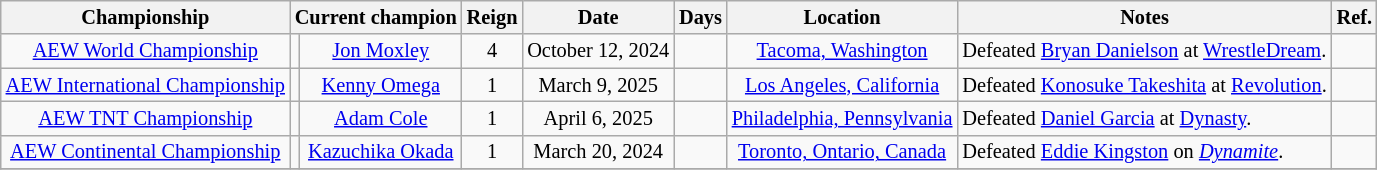<table class="wikitable sortable" style="text-align: center; font-size:85%;">
<tr>
<th>Championship</th>
<th colspan=2>Current champion</th>
<th>Reign</th>
<th>Date</th>
<th>Days</th>
<th>Location</th>
<th>Notes</th>
<th>Ref.</th>
</tr>
<tr>
<td align="center"><a href='#'>AEW World Championship</a></td>
<td align="center"></td>
<td align="center"><a href='#'>Jon Moxley</a></td>
<td align="center">4</td>
<td align="center">October 12, 2024</td>
<td align="center"></td>
<td align="center"><a href='#'>Tacoma, Washington</a></td>
<td align="left">Defeated <a href='#'>Bryan Danielson</a> at <a href='#'>WrestleDream</a>.</td>
<td align="center"></td>
</tr>
<tr>
<td align="center"><a href='#'>AEW International Championship</a></td>
<td align="center"></td>
<td align="center"><a href='#'>Kenny Omega</a></td>
<td align="center">1</td>
<td align="center">March 9, 2025</td>
<td align="center"></td>
<td align="center"><a href='#'>Los Angeles, California</a></td>
<td align="left">Defeated <a href='#'>Konosuke Takeshita</a> at <a href='#'>Revolution</a>.</td>
<td align="center"></td>
</tr>
<tr>
<td align="center"><a href='#'>AEW TNT Championship</a></td>
<td align="center"></td>
<td align="center"><a href='#'>Adam Cole</a></td>
<td align="center">1</td>
<td align="center">April 6, 2025</td>
<td align="center"></td>
<td align="center"><a href='#'>Philadelphia, Pennsylvania</a></td>
<td align="left">Defeated <a href='#'>Daniel Garcia</a> at <a href='#'>Dynasty</a>.</td>
<td align="center"></td>
</tr>
<tr>
<td align="center"><a href='#'>AEW Continental Championship</a></td>
<td align="center"></td>
<td align="center"><a href='#'>Kazuchika Okada</a></td>
<td align="center">1</td>
<td align="center">March 20, 2024</td>
<td align="center"></td>
<td align="center"><a href='#'>Toronto, Ontario, Canada</a></td>
<td align="left">Defeated <a href='#'>Eddie Kingston</a> on <em><a href='#'>Dynamite</a></em>.</td>
<td align="center"></td>
</tr>
<tr>
</tr>
</table>
